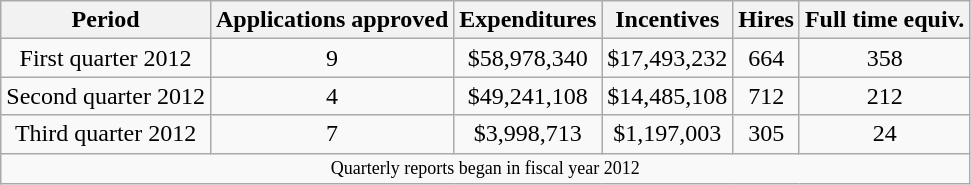<table style = "text-align:center;" class = "wikitable">
<tr>
<th>Period</th>
<th>Applications approved</th>
<th>Expenditures</th>
<th>Incentives</th>
<th>Hires</th>
<th>Full time equiv.</th>
</tr>
<tr>
<td>First quarter 2012</td>
<td>9</td>
<td>$58,978,340</td>
<td>$17,493,232</td>
<td>664</td>
<td>358</td>
</tr>
<tr>
<td>Second quarter 2012</td>
<td>4</td>
<td>$49,241,108</td>
<td>$14,485,108</td>
<td>712</td>
<td>212</td>
</tr>
<tr>
<td>Third quarter 2012</td>
<td>7</td>
<td>$3,998,713</td>
<td>$1,197,003</td>
<td>305</td>
<td>24</td>
</tr>
<tr>
<td colspan="6" style="text-align:center; width:3em;font-size:75%;">Quarterly reports began in fiscal year 2012</td>
</tr>
</table>
